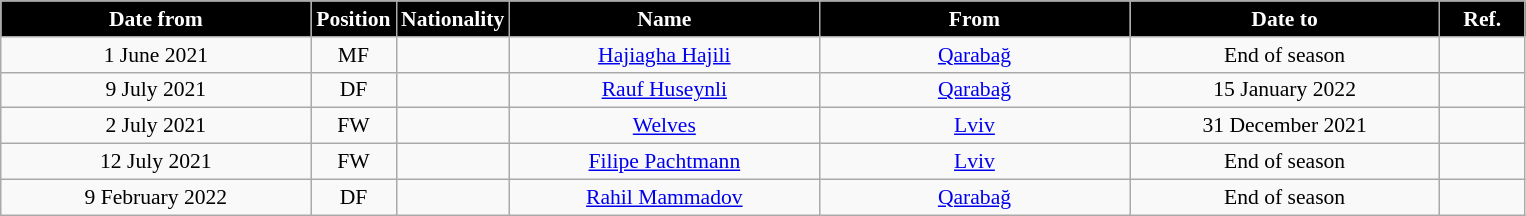<table class="wikitable" style="text-align:center; font-size:90%; ">
<tr>
<th style="background:#000000; color:#FFFFFF; width:200px;">Date from</th>
<th style="background:#000000; color:#FFFFFF; width:50px;">Position</th>
<th style="background:#000000; color:#FFFFFF; width:50px;">Nationality</th>
<th style="background:#000000; color:#FFFFFF; width:200px;">Name</th>
<th style="background:#000000; color:#FFFFFF; width:200px;">From</th>
<th style="background:#000000; color:#FFFFFF; width:200px;">Date to</th>
<th style="background:#000000; color:#FFFFFF; width:50px;">Ref.</th>
</tr>
<tr>
<td>1 June 2021</td>
<td>MF</td>
<td></td>
<td><a href='#'>Hajiagha Hajili</a></td>
<td><a href='#'>Qarabağ</a></td>
<td>End of season</td>
<td></td>
</tr>
<tr>
<td>9 July 2021</td>
<td>DF</td>
<td></td>
<td><a href='#'>Rauf Huseynli</a></td>
<td><a href='#'>Qarabağ</a></td>
<td>15 January 2022</td>
<td></td>
</tr>
<tr>
<td>2 July 2021</td>
<td>FW</td>
<td></td>
<td><a href='#'>Welves</a></td>
<td><a href='#'>Lviv</a></td>
<td>31 December 2021</td>
<td></td>
</tr>
<tr>
<td>12 July 2021</td>
<td>FW</td>
<td></td>
<td><a href='#'>Filipe Pachtmann</a></td>
<td><a href='#'>Lviv</a></td>
<td>End of season</td>
<td></td>
</tr>
<tr>
<td>9 February 2022</td>
<td>DF</td>
<td></td>
<td><a href='#'>Rahil Mammadov</a></td>
<td><a href='#'>Qarabağ</a></td>
<td>End of season</td>
<td></td>
</tr>
</table>
